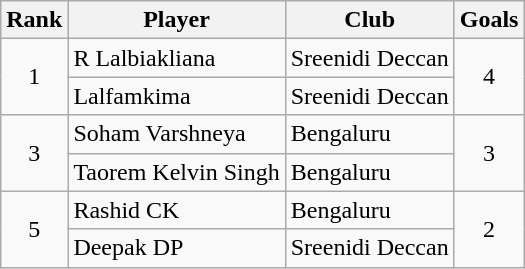<table class="wikitable" style="text-align:center">
<tr>
<th>Rank</th>
<th>Player</th>
<th>Club</th>
<th>Goals</th>
</tr>
<tr>
<td rowspan="2">1</td>
<td align="left">R Lalbiakliana</td>
<td align="left">Sreenidi Deccan</td>
<td rowspan="2">4</td>
</tr>
<tr>
<td align="left">Lalfamkima</td>
<td align="left">Sreenidi Deccan</td>
</tr>
<tr>
<td rowspan="2">3</td>
<td align="left">Soham Varshneya</td>
<td align="left">Bengaluru</td>
<td rowspan="2">3</td>
</tr>
<tr>
<td align="left">Taorem Kelvin Singh</td>
<td align="left">Bengaluru</td>
</tr>
<tr>
<td rowspan="2">5</td>
<td align="left">Rashid CK</td>
<td align="left">Bengaluru</td>
<td rowspan="2">2</td>
</tr>
<tr>
<td align="left">Deepak DP</td>
<td align="left">Sreenidi Deccan</td>
</tr>
</table>
